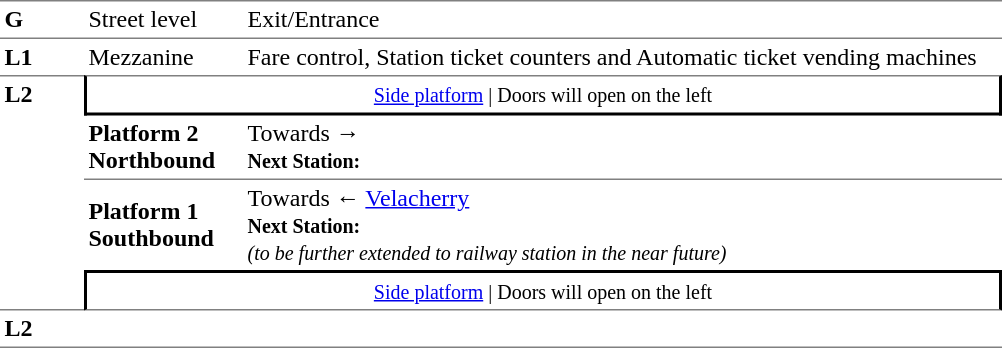<table table border=0 cellspacing=0 cellpadding=3>
<tr>
<td style="border-bottom:solid 1px gray;border-top:solid 1px gray;" width=50 valign=top><strong>G</strong></td>
<td style="border-top:solid 1px gray;border-bottom:solid 1px gray;" width=100 valign=top>Street level</td>
<td style="border-top:solid 1px gray;border-bottom:solid 1px gray;" width=500 valign=top>Exit/Entrance</td>
</tr>
<tr>
<td valign=top><strong>L1</strong></td>
<td valign=top>Mezzanine</td>
<td valign=top>Fare control, Station ticket counters and Automatic ticket vending machines<br></td>
</tr>
<tr>
<td style="border-top:solid 1px gray;border-bottom:solid 1px gray;" width=50 rowspan=4 valign=top><strong>L2</strong></td>
<td style="border-top:solid 1px gray;border-right:solid 2px black;border-left:solid 2px black;border-bottom:solid 2px black;text-align:center;" colspan=2><small><a href='#'>Side platform</a> | Doors will open on the left </small></td>
</tr>
<tr>
<td style="border-bottom:solid 1px gray;" width=100><span><strong>Platform 2</strong><br><strong>Northbound</strong></span></td>
<td style="border-bottom:solid 1px gray;" width=500>Towards → <br><small><strong>Next Station:</strong> </small></td>
</tr>
<tr>
<td><span><strong>Platform 1</strong><br><strong>Southbound</strong></span></td>
<td>Towards ← <a href='#'>Velacherry</a><br><small><strong>Next Station:</strong> <br><em>(to be further extended to <strong></strong> railway station in the near future)</em></small></td>
</tr>
<tr>
<td style="border-top:solid 2px black;border-right:solid 2px black;border-left:solid 2px black;border-bottom:solid 1px gray;" colspan=2  align=center><small><a href='#'>Side platform</a> | Doors will open on the left </small></td>
</tr>
<tr>
<td style="border-bottom:solid 1px gray;" width=50 rowspan=2 valign=top><strong>L2</strong></td>
<td style="border-bottom:solid 1px gray;" width=100></td>
<td style="border-bottom:solid 1px gray;" width=500></td>
</tr>
<tr>
</tr>
</table>
